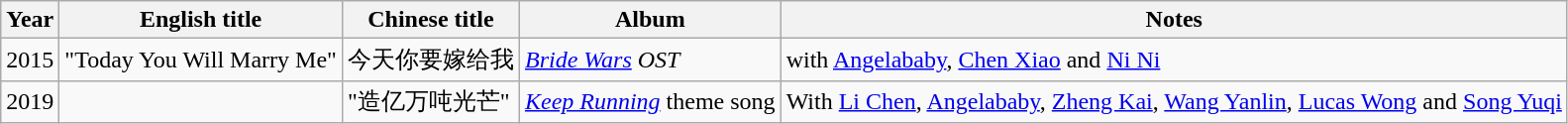<table class="wikitable sortable">
<tr>
<th>Year</th>
<th>English title</th>
<th>Chinese title</th>
<th class="unsortable">Album</th>
<th>Notes</th>
</tr>
<tr>
<td>2015</td>
<td>"Today You Will Marry Me"</td>
<td>今天你要嫁给我</td>
<td><em><a href='#'>Bride Wars</a> OST</em></td>
<td>with <a href='#'>Angelababy</a>, <a href='#'>Chen Xiao</a> and <a href='#'>Ni Ni</a></td>
</tr>
<tr>
<td>2019</td>
<td></td>
<td>"造亿万吨光芒"</td>
<td><em><a href='#'>Keep Running</a></em> theme song</td>
<td>With <a href='#'>Li Chen</a>, <a href='#'>Angelababy</a>, <a href='#'>Zheng Kai</a>, <a href='#'>Wang Yanlin</a>, <a href='#'>Lucas Wong</a> and <a href='#'>Song Yuqi</a></td>
</tr>
</table>
